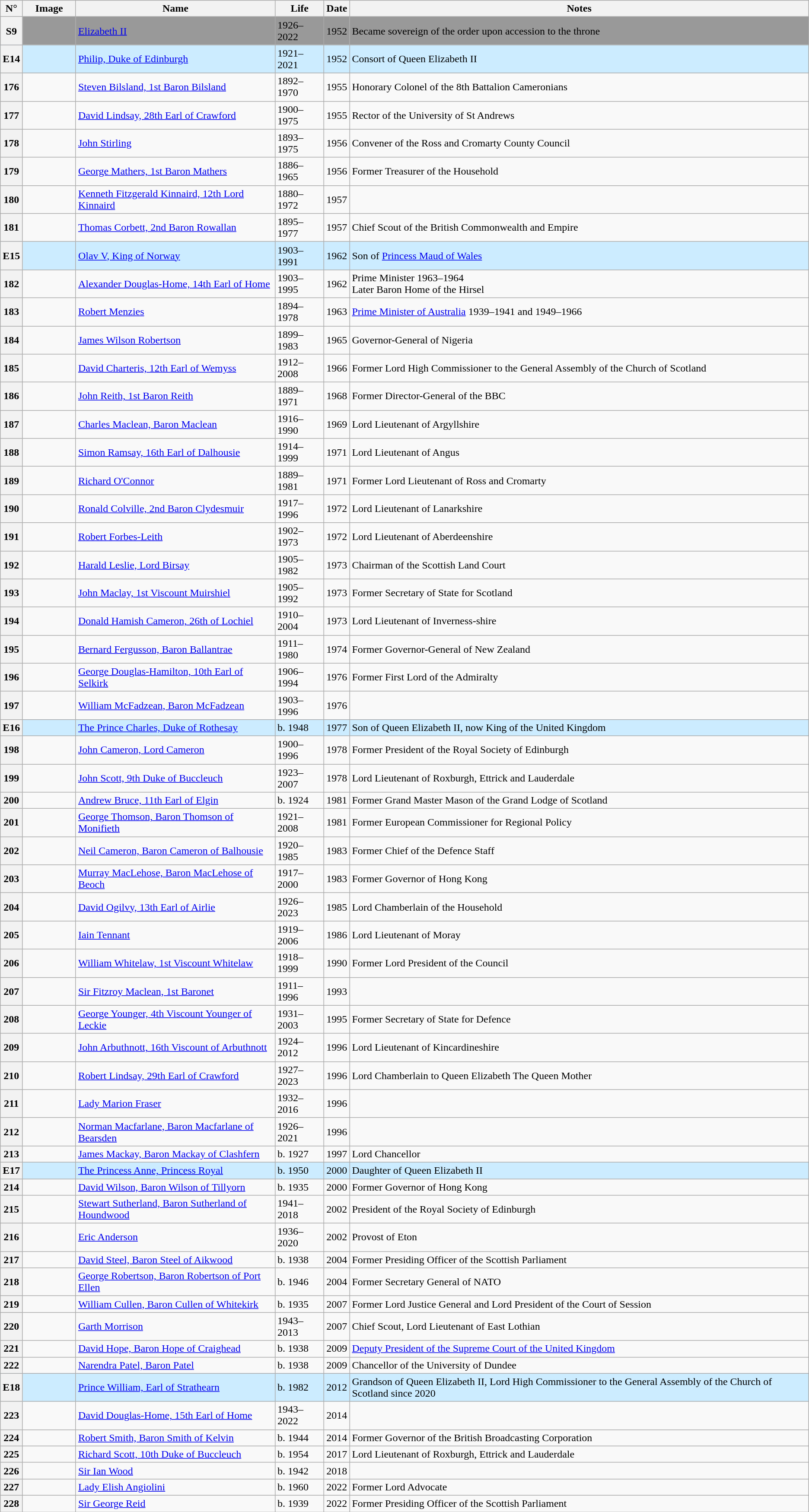<table class="wikitable">
<tr>
<th>N°</th>
<th style="width: 75px;">Image</th>
<th style="width: 300px;">Name</th>
<th>Life</th>
<th>Date</th>
<th>Notes</th>
</tr>
<tr bgcolor="#999999">
<th>S9</th>
<td></td>
<td><a href='#'>Elizabeth II</a></td>
<td>1926–2022</td>
<td>1952</td>
<td>Became sovereign of the order upon accession to the throne</td>
</tr>
<tr bgcolor="#CCECFF">
<th>E14</th>
<td></td>
<td><a href='#'>Philip, Duke of Edinburgh</a></td>
<td>1921–2021</td>
<td>1952</td>
<td>Consort of Queen Elizabeth II</td>
</tr>
<tr>
<th>176</th>
<td></td>
<td><a href='#'>Steven Bilsland, 1st Baron Bilsland</a></td>
<td>1892–1970</td>
<td>1955</td>
<td>Honorary Colonel of the 8th Battalion Cameronians</td>
</tr>
<tr>
<th>177</th>
<td></td>
<td><a href='#'>David Lindsay, 28th Earl of Crawford</a></td>
<td>1900–1975</td>
<td>1955</td>
<td>Rector of the University of St Andrews</td>
</tr>
<tr>
<th>178</th>
<td></td>
<td><a href='#'>John Stirling</a></td>
<td>1893–1975</td>
<td>1956</td>
<td>Convener of the Ross and Cromarty County Council</td>
</tr>
<tr>
<th>179</th>
<td></td>
<td><a href='#'>George Mathers, 1st Baron Mathers</a></td>
<td>1886–1965</td>
<td>1956</td>
<td>Former Treasurer of the Household</td>
</tr>
<tr>
<th>180</th>
<td></td>
<td><a href='#'>Kenneth Fitzgerald Kinnaird, 12th Lord Kinnaird</a></td>
<td>1880–1972</td>
<td>1957</td>
<td></td>
</tr>
<tr>
<th>181</th>
<td></td>
<td><a href='#'>Thomas Corbett, 2nd Baron Rowallan</a></td>
<td>1895–1977</td>
<td>1957</td>
<td>Chief Scout of the British Commonwealth and Empire</td>
</tr>
<tr bgcolor="#CCECFF">
<th>E15</th>
<td></td>
<td><a href='#'>Olav V, King of Norway</a></td>
<td>1903–1991</td>
<td>1962</td>
<td>Son of <a href='#'>Princess Maud of Wales</a></td>
</tr>
<tr>
<th>182</th>
<td></td>
<td><a href='#'>Alexander Douglas-Home, 14th Earl of Home</a></td>
<td>1903–1995</td>
<td>1962</td>
<td>Prime Minister 1963–1964<br>Later Baron Home of the Hirsel</td>
</tr>
<tr>
<th>183</th>
<td></td>
<td><a href='#'>Robert Menzies</a></td>
<td>1894–1978</td>
<td>1963</td>
<td><a href='#'>Prime Minister of Australia</a> 1939–1941 and 1949–1966</td>
</tr>
<tr>
<th>184</th>
<td></td>
<td><a href='#'>James Wilson Robertson</a></td>
<td>1899–1983</td>
<td>1965</td>
<td>Governor-General of Nigeria</td>
</tr>
<tr>
<th>185</th>
<td></td>
<td><a href='#'>David Charteris, 12th Earl of Wemyss</a></td>
<td>1912–2008</td>
<td>1966</td>
<td>Former Lord High Commissioner to the General Assembly of the Church of Scotland</td>
</tr>
<tr>
<th>186</th>
<td></td>
<td><a href='#'>John Reith, 1st Baron Reith</a></td>
<td>1889–1971</td>
<td>1968</td>
<td>Former Director-General of the BBC</td>
</tr>
<tr>
<th>187</th>
<td></td>
<td><a href='#'>Charles Maclean, Baron Maclean</a></td>
<td>1916–1990</td>
<td>1969</td>
<td>Lord Lieutenant of Argyllshire</td>
</tr>
<tr>
<th>188</th>
<td></td>
<td><a href='#'>Simon Ramsay, 16th Earl of Dalhousie</a></td>
<td>1914–1999</td>
<td>1971</td>
<td>Lord Lieutenant of Angus</td>
</tr>
<tr>
<th>189</th>
<td></td>
<td><a href='#'>Richard O'Connor</a></td>
<td>1889–1981</td>
<td>1971</td>
<td>Former Lord Lieutenant of Ross and Cromarty</td>
</tr>
<tr>
<th>190</th>
<td></td>
<td><a href='#'>Ronald Colville, 2nd Baron Clydesmuir</a></td>
<td>1917–1996</td>
<td>1972</td>
<td>Lord Lieutenant of Lanarkshire</td>
</tr>
<tr>
<th>191</th>
<td></td>
<td><a href='#'>Robert Forbes-Leith</a></td>
<td>1902–1973</td>
<td>1972</td>
<td>Lord Lieutenant of Aberdeenshire</td>
</tr>
<tr>
<th>192</th>
<td></td>
<td><a href='#'>Harald Leslie, Lord Birsay</a></td>
<td>1905–1982</td>
<td>1973</td>
<td>Chairman of the Scottish Land Court</td>
</tr>
<tr>
<th>193</th>
<td></td>
<td><a href='#'>John Maclay, 1st Viscount Muirshiel</a></td>
<td>1905–1992</td>
<td>1973</td>
<td>Former Secretary of State for Scotland</td>
</tr>
<tr>
<th>194</th>
<td></td>
<td><a href='#'>Donald Hamish Cameron, 26th of Lochiel</a></td>
<td>1910–2004</td>
<td>1973</td>
<td>Lord Lieutenant of Inverness-shire</td>
</tr>
<tr>
<th>195</th>
<td></td>
<td><a href='#'>Bernard Fergusson, Baron Ballantrae</a></td>
<td>1911–1980</td>
<td>1974</td>
<td>Former Governor-General of New Zealand</td>
</tr>
<tr>
<th>196</th>
<td></td>
<td><a href='#'>George Douglas-Hamilton, 10th Earl of Selkirk</a></td>
<td>1906–1994</td>
<td>1976</td>
<td>Former First Lord of the Admiralty</td>
</tr>
<tr>
<th>197</th>
<td></td>
<td><a href='#'>William McFadzean, Baron McFadzean</a></td>
<td>1903–1996</td>
<td>1976</td>
<td></td>
</tr>
<tr bgcolor="#CCECFF">
<th>E16</th>
<td></td>
<td><a href='#'>The Prince Charles, Duke of Rothesay</a></td>
<td>b. 1948</td>
<td>1977</td>
<td>Son of Queen Elizabeth II, now King of the United Kingdom</td>
</tr>
<tr>
<th>198</th>
<td></td>
<td><a href='#'>John Cameron, Lord Cameron</a></td>
<td>1900–1996</td>
<td>1978</td>
<td>Former President of the Royal Society of Edinburgh</td>
</tr>
<tr>
<th>199</th>
<td></td>
<td><a href='#'>John Scott, 9th Duke of Buccleuch</a></td>
<td>1923–2007</td>
<td>1978</td>
<td>Lord Lieutenant of Roxburgh, Ettrick and Lauderdale</td>
</tr>
<tr>
<th>200</th>
<td></td>
<td><a href='#'>Andrew Bruce, 11th Earl of Elgin</a></td>
<td>b. 1924</td>
<td>1981</td>
<td>Former Grand Master Mason of the Grand Lodge of Scotland</td>
</tr>
<tr>
<th>201</th>
<td></td>
<td><a href='#'>George Thomson, Baron Thomson of Monifieth</a></td>
<td>1921–2008</td>
<td>1981</td>
<td>Former European Commissioner for Regional Policy</td>
</tr>
<tr>
<th>202</th>
<td></td>
<td><a href='#'>Neil Cameron, Baron Cameron of Balhousie</a></td>
<td>1920–1985</td>
<td>1983</td>
<td>Former Chief of the Defence Staff</td>
</tr>
<tr>
<th>203</th>
<td></td>
<td><a href='#'>Murray MacLehose, Baron MacLehose of Beoch</a></td>
<td>1917–2000</td>
<td>1983</td>
<td>Former Governor of Hong Kong</td>
</tr>
<tr>
<th>204</th>
<td></td>
<td><a href='#'>David Ogilvy, 13th Earl of Airlie</a></td>
<td>1926–2023</td>
<td>1985</td>
<td>Lord Chamberlain of the Household</td>
</tr>
<tr>
<th>205</th>
<td></td>
<td><a href='#'>Iain Tennant</a></td>
<td>1919–2006</td>
<td>1986</td>
<td>Lord Lieutenant of Moray</td>
</tr>
<tr>
<th>206</th>
<td></td>
<td><a href='#'>William Whitelaw, 1st Viscount Whitelaw</a></td>
<td>1918–1999</td>
<td>1990</td>
<td>Former Lord President of the Council</td>
</tr>
<tr>
<th>207</th>
<td></td>
<td><a href='#'>Sir Fitzroy Maclean, 1st Baronet</a></td>
<td>1911–1996</td>
<td>1993</td>
<td></td>
</tr>
<tr>
<th>208</th>
<td></td>
<td><a href='#'>George Younger, 4th Viscount Younger of Leckie</a></td>
<td>1931–2003</td>
<td>1995</td>
<td>Former Secretary of State for Defence</td>
</tr>
<tr>
<th>209</th>
<td></td>
<td><a href='#'>John Arbuthnott, 16th Viscount of Arbuthnott</a></td>
<td>1924–2012</td>
<td>1996</td>
<td>Lord Lieutenant of Kincardineshire</td>
</tr>
<tr>
<th>210</th>
<td></td>
<td><a href='#'>Robert Lindsay, 29th Earl of Crawford</a></td>
<td>1927–2023</td>
<td>1996</td>
<td>Lord Chamberlain to Queen Elizabeth The Queen Mother</td>
</tr>
<tr>
<th>211</th>
<td></td>
<td><a href='#'>Lady Marion Fraser</a></td>
<td>1932–2016</td>
<td>1996</td>
<td></td>
</tr>
<tr>
<th>212</th>
<td></td>
<td><a href='#'>Norman Macfarlane, Baron Macfarlane of Bearsden</a></td>
<td>1926–2021</td>
<td>1996</td>
<td></td>
</tr>
<tr>
<th>213</th>
<td></td>
<td><a href='#'>James Mackay, Baron Mackay of Clashfern</a></td>
<td>b. 1927</td>
<td>1997</td>
<td>Lord Chancellor</td>
</tr>
<tr bgcolor="#CCECFF">
<th>E17</th>
<td></td>
<td><a href='#'>The Princess Anne, Princess Royal</a></td>
<td>b. 1950</td>
<td>2000</td>
<td>Daughter of Queen Elizabeth II</td>
</tr>
<tr>
<th>214</th>
<td></td>
<td><a href='#'>David Wilson, Baron Wilson of Tillyorn</a></td>
<td>b. 1935</td>
<td>2000</td>
<td>Former Governor of Hong Kong</td>
</tr>
<tr>
<th>215</th>
<td></td>
<td><a href='#'>Stewart Sutherland, Baron Sutherland of Houndwood</a></td>
<td>1941–2018</td>
<td>2002</td>
<td>President of the Royal Society of Edinburgh</td>
</tr>
<tr>
<th>216</th>
<td></td>
<td><a href='#'>Eric Anderson</a></td>
<td>1936–2020</td>
<td>2002</td>
<td>Provost of Eton</td>
</tr>
<tr>
<th>217</th>
<td></td>
<td><a href='#'>David Steel, Baron Steel of Aikwood</a></td>
<td>b. 1938</td>
<td>2004</td>
<td>Former Presiding Officer of the Scottish Parliament</td>
</tr>
<tr>
<th>218</th>
<td></td>
<td><a href='#'>George Robertson, Baron Robertson of Port Ellen</a></td>
<td>b. 1946</td>
<td>2004</td>
<td>Former Secretary General of NATO</td>
</tr>
<tr>
<th>219</th>
<td></td>
<td><a href='#'>William Cullen, Baron Cullen of Whitekirk</a></td>
<td>b. 1935</td>
<td>2007</td>
<td>Former Lord Justice General and Lord President of the Court of Session</td>
</tr>
<tr>
<th>220</th>
<td></td>
<td><a href='#'>Garth Morrison</a></td>
<td>1943–2013</td>
<td>2007</td>
<td>Chief Scout, Lord Lieutenant of East Lothian</td>
</tr>
<tr>
<th>221</th>
<td></td>
<td><a href='#'>David Hope, Baron Hope of Craighead</a></td>
<td>b. 1938</td>
<td>2009</td>
<td><a href='#'>Deputy President of the Supreme Court of the United Kingdom</a></td>
</tr>
<tr>
<th>222</th>
<td></td>
<td><a href='#'>Narendra Patel, Baron Patel</a></td>
<td>b. 1938</td>
<td>2009</td>
<td>Chancellor of the University of Dundee</td>
</tr>
<tr bgcolor="#CCECFF">
<th>E18</th>
<td></td>
<td><a href='#'>Prince William, Earl of Strathearn</a></td>
<td>b. 1982</td>
<td>2012</td>
<td>Grandson of Queen Elizabeth II, Lord High Commissioner to the General Assembly of the Church of Scotland since 2020</td>
</tr>
<tr>
<th>223</th>
<td></td>
<td><a href='#'>David Douglas-Home, 15th Earl of Home</a></td>
<td>1943–2022</td>
<td>2014</td>
<td></td>
</tr>
<tr>
<th>224</th>
<td></td>
<td><a href='#'>Robert Smith, Baron Smith of Kelvin</a></td>
<td>b. 1944</td>
<td>2014</td>
<td>Former Governor of the British Broadcasting Corporation</td>
</tr>
<tr>
<th>225</th>
<td></td>
<td><a href='#'>Richard Scott, 10th Duke of Buccleuch</a></td>
<td>b. 1954</td>
<td>2017</td>
<td>Lord Lieutenant of Roxburgh, Ettrick and Lauderdale</td>
</tr>
<tr>
<th>226</th>
<td></td>
<td><a href='#'>Sir Ian Wood</a></td>
<td>b. 1942</td>
<td>2018</td>
<td></td>
</tr>
<tr>
<th>227</th>
<td></td>
<td><a href='#'>Lady Elish Angiolini</a></td>
<td>b. 1960</td>
<td>2022</td>
<td>Former Lord Advocate</td>
</tr>
<tr>
<th>228</th>
<td></td>
<td><a href='#'>Sir George Reid</a></td>
<td>b. 1939</td>
<td>2022</td>
<td>Former Presiding Officer of the Scottish Parliament</td>
</tr>
</table>
